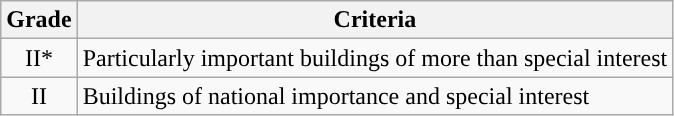<table class="wikitable">
<tr>
<th>Grade</th>
<th>Criteria</th>
</tr>
<tr>
<td align="center" >II*</td>
<td>Particularly important buildings of more than special interest</td>
</tr>
<tr>
<td align="center" >II</td>
<td>Buildings of national importance and special interest</td>
</tr>
</table>
